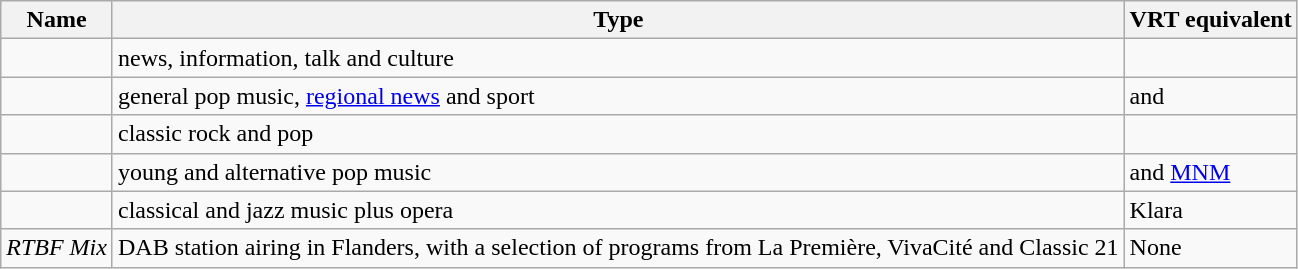<table class="wikitable sortable">
<tr>
<th>Name</th>
<th>Type</th>
<th>VRT equivalent</th>
</tr>
<tr>
<td></td>
<td>news, information, talk and culture</td>
<td></td>
</tr>
<tr>
<td></td>
<td>general pop music, <a href='#'>regional news</a> and sport</td>
<td> and </td>
</tr>
<tr>
<td></td>
<td>classic rock and pop</td>
<td></td>
</tr>
<tr>
<td></td>
<td>young and alternative pop music</td>
<td> and <a href='#'>MNM</a></td>
</tr>
<tr>
<td></td>
<td>classical and jazz music plus opera</td>
<td>Klara</td>
</tr>
<tr>
<td><em>RTBF Mix</em></td>
<td>DAB station airing in Flanders, with a selection of programs from La Première, VivaCité and Classic 21</td>
<td>None</td>
</tr>
</table>
